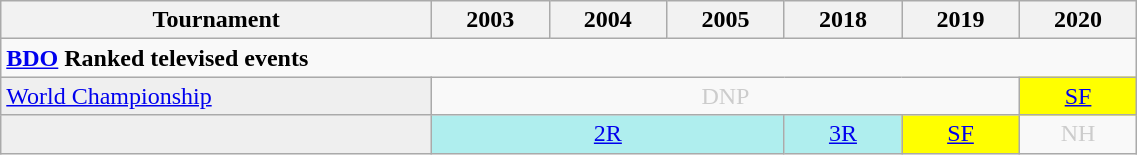<table class="wikitable" style="width:60%; margin:0">
<tr>
<th>Tournament</th>
<th>2003</th>
<th>2004</th>
<th>2005</th>
<th>2018</th>
<th>2019</th>
<th>2020</th>
</tr>
<tr>
<td colspan="7" align="left"><strong><a href='#'>BDO</a> Ranked televised events</strong></td>
</tr>
<tr>
<td style="background:#efefef;"><a href='#'>World Championship</a></td>
<td colspan="5" style="text-align:center; color:#ccc;">DNP</td>
<td style="text-align:center; background:yellow;"><a href='#'>SF</a></td>
</tr>
<tr>
<td style="background:#efefef;" align=left></td>
<td colspan="3" style="text-align:center; background:#afeeee;"><a href='#'>2R</a></td>
<td style="text-align:center; background:#afeeee;"><a href='#'>3R</a></td>
<td style="text-align:center; background:yellow;"><a href='#'>SF</a></td>
<td style="text-align:center; color:#ccc;">NH</td>
</tr>
</table>
